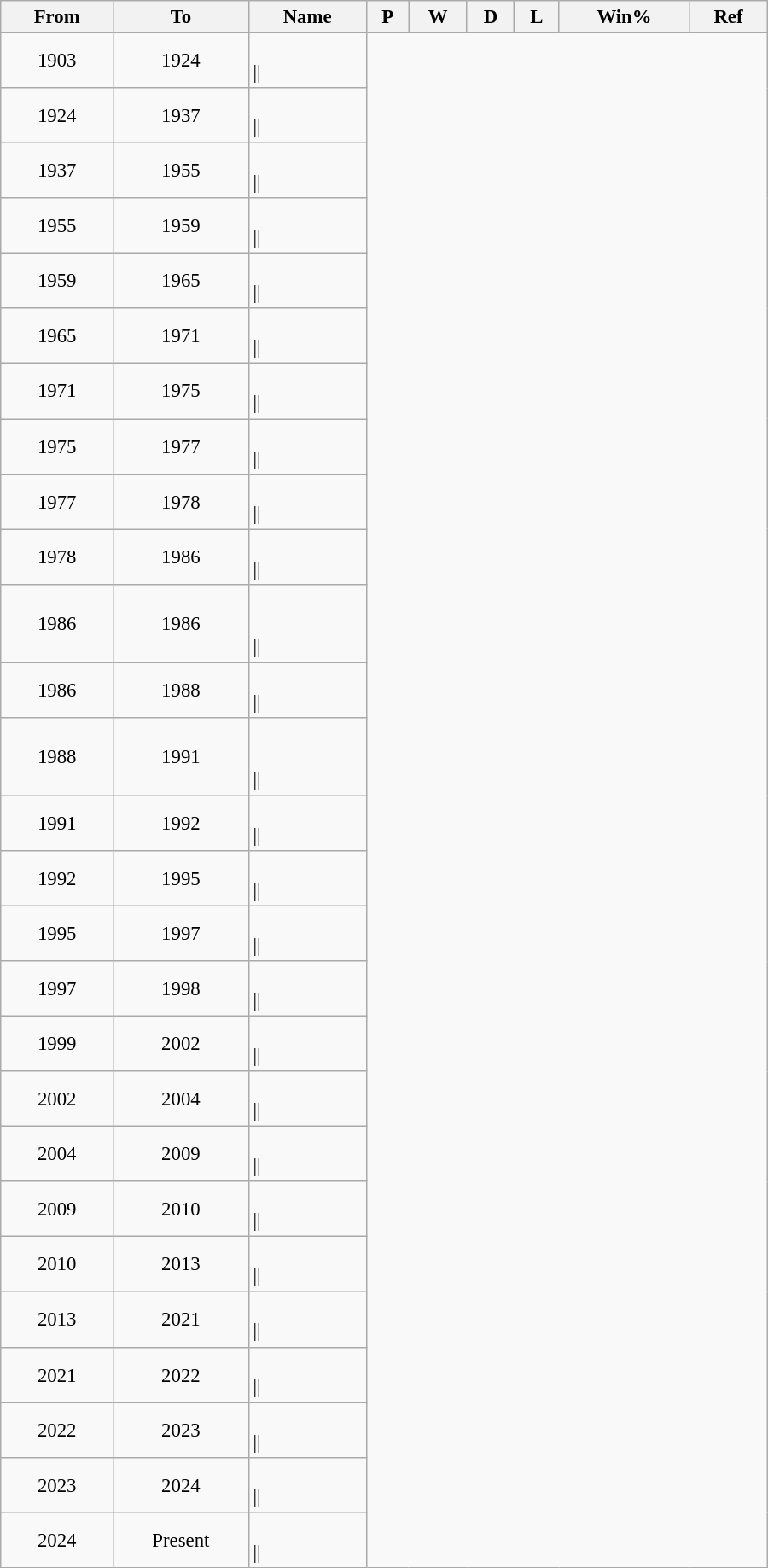<table class="sortable wikitable" style="text-align: center; width:600px; font-size:95%">
<tr>
<th>From</th>
<th>To</th>
<th>Name</th>
<th>P</th>
<th>W</th>
<th>D</th>
<th>L</th>
<th>Win%</th>
<th>Ref</th>
</tr>
<tr>
<td>1903</td>
<td>1924</td>
<td align=left> <br>||</td>
</tr>
<tr>
<td>1924</td>
<td>1937</td>
<td align=left> <br>||</td>
</tr>
<tr>
<td>1937</td>
<td>1955</td>
<td align=left> <br>||</td>
</tr>
<tr>
<td>1955</td>
<td>1959</td>
<td align=left> <br>||</td>
</tr>
<tr>
<td>1959</td>
<td>1965</td>
<td align=left> <br>||</td>
</tr>
<tr>
<td>1965</td>
<td>1971</td>
<td align=left> <br>||</td>
</tr>
<tr>
<td>1971</td>
<td>1975</td>
<td align=left> <br>||</td>
</tr>
<tr>
<td>1975</td>
<td>1977</td>
<td align=left> <br>||</td>
</tr>
<tr>
<td>1977</td>
<td>1978</td>
<td align=left> <br>||</td>
</tr>
<tr>
<td>1978</td>
<td>1986</td>
<td align=left> <br>||</td>
</tr>
<tr>
<td>1986</td>
<td>1986</td>
<td align=left> <br> <br>||</td>
</tr>
<tr>
<td>1986</td>
<td>1988</td>
<td align=left> <br>||</td>
</tr>
<tr>
<td>1988</td>
<td>1991</td>
<td align=left>  <br>  <br>||</td>
</tr>
<tr>
<td>1991</td>
<td>1992</td>
<td align=left> <br>||</td>
</tr>
<tr>
<td>1992</td>
<td>1995</td>
<td align=left> <br>||</td>
</tr>
<tr>
<td>1995</td>
<td>1997</td>
<td align=left> <br>||</td>
</tr>
<tr>
<td>1997</td>
<td>1998</td>
<td align=left> <br>||</td>
</tr>
<tr>
<td>1999</td>
<td>2002</td>
<td align=left> <br>||</td>
</tr>
<tr>
<td>2002</td>
<td>2004</td>
<td align=left> <br>||</td>
</tr>
<tr>
<td>2004</td>
<td>2009</td>
<td align=left> <br>||</td>
</tr>
<tr>
<td>2009</td>
<td>2010</td>
<td align=left> <br>||</td>
</tr>
<tr>
<td>2010</td>
<td>2013</td>
<td align=left> <br>||</td>
</tr>
<tr>
<td>2013</td>
<td>2021</td>
<td align=left> <br>|| </td>
</tr>
<tr>
<td>2021</td>
<td>2022</td>
<td align=left> <br>||</td>
</tr>
<tr>
<td>2022</td>
<td>2023</td>
<td align=left> <br>||</td>
</tr>
<tr>
<td>2023</td>
<td>2024</td>
<td align=left> <br>||</td>
</tr>
<tr>
<td>2024</td>
<td>Present</td>
<td align=left>  <br>||</td>
</tr>
</table>
